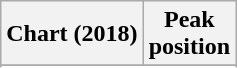<table class="wikitable sortable plainrowheaders">
<tr>
<th>Chart (2018)</th>
<th>Peak<br>position</th>
</tr>
<tr>
</tr>
<tr>
</tr>
</table>
